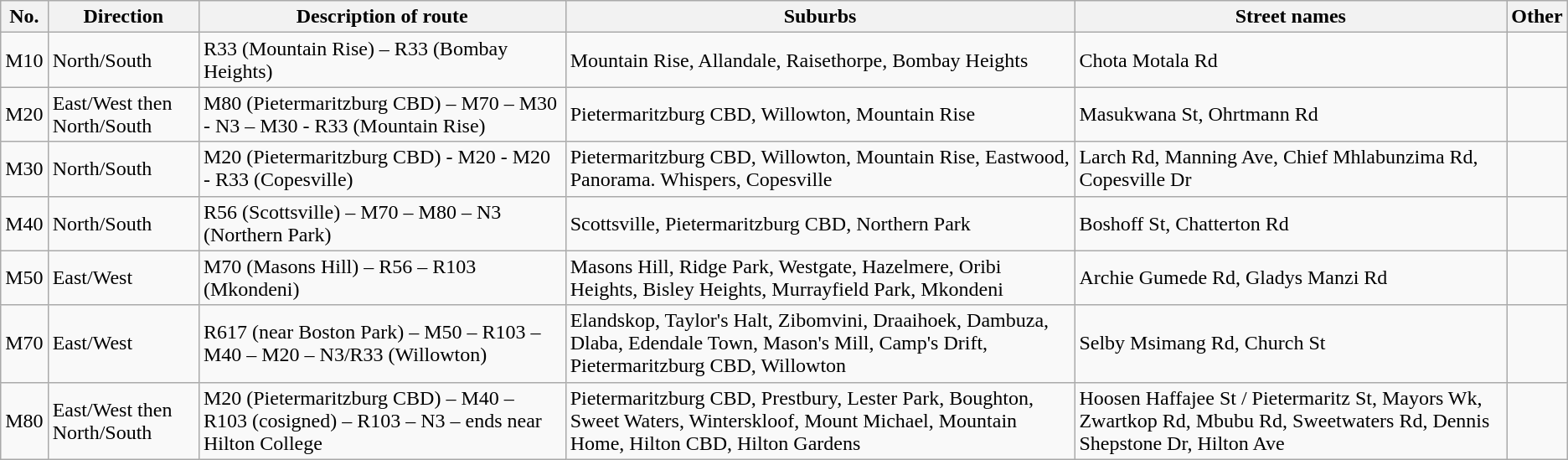<table class="wikitable">
<tr>
<th>No.</th>
<th>Direction</th>
<th>Description of route</th>
<th>Suburbs</th>
<th>Street names</th>
<th>Other</th>
</tr>
<tr>
<td>M10</td>
<td>North/South</td>
<td>R33 (Mountain Rise) – R33 (Bombay Heights)</td>
<td>Mountain Rise, Allandale, Raisethorpe, Bombay Heights</td>
<td>Chota Motala Rd</td>
<td></td>
</tr>
<tr>
<td>M20</td>
<td>East/West then North/South</td>
<td>M80 (Pietermaritzburg CBD) – M70 – M30 - N3 – M30 - R33 (Mountain Rise)</td>
<td>Pietermaritzburg CBD, Willowton, Mountain Rise</td>
<td>Masukwana St, Ohrtmann Rd</td>
<td></td>
</tr>
<tr>
<td>M30</td>
<td>North/South</td>
<td>M20 (Pietermaritzburg CBD) - M20 - M20 - R33 (Copesville)</td>
<td>Pietermaritzburg CBD, Willowton, Mountain Rise, Eastwood, Panorama. Whispers, Copesville</td>
<td>Larch Rd, Manning Ave, Chief Mhlabunzima Rd, Copesville Dr</td>
<td></td>
</tr>
<tr>
<td>M40</td>
<td>North/South</td>
<td>R56 (Scottsville) – M70 – M80 – N3 (Northern Park)</td>
<td>Scottsville, Pietermaritzburg CBD, Northern Park</td>
<td>Boshoff St, Chatterton Rd</td>
<td></td>
</tr>
<tr>
<td>M50</td>
<td>East/West</td>
<td>M70 (Masons Hill) – R56 – R103 (Mkondeni)</td>
<td>Masons Hill, Ridge Park, Westgate, Hazelmere, Oribi Heights, Bisley Heights, Murrayfield Park, Mkondeni</td>
<td>Archie Gumede Rd, Gladys Manzi Rd</td>
<td></td>
</tr>
<tr>
<td>M70</td>
<td>East/West</td>
<td>R617 (near Boston Park) – M50 – R103 – M40 – M20 – N3/R33 (Willowton)</td>
<td>Elandskop, Taylor's Halt, Zibomvini, Draaihoek, Dambuza, Dlaba, Edendale Town, Mason's Mill, Camp's Drift, Pietermaritzburg CBD, Willowton</td>
<td>Selby Msimang Rd, Church St</td>
<td></td>
</tr>
<tr>
<td>M80</td>
<td>East/West then North/South</td>
<td>M20 (Pietermaritzburg CBD) – M40 – R103 (cosigned) – R103 – N3 – ends near Hilton College</td>
<td>Pietermaritzburg CBD, Prestbury, Lester Park, Boughton, Sweet Waters, Winterskloof, Mount Michael, Mountain Home, Hilton CBD, Hilton Gardens</td>
<td>Hoosen Haffajee St / Pietermaritz St, Mayors Wk, Zwartkop Rd, Mbubu Rd, Sweetwaters Rd, Dennis Shepstone Dr, Hilton Ave</td>
<td></td>
</tr>
</table>
